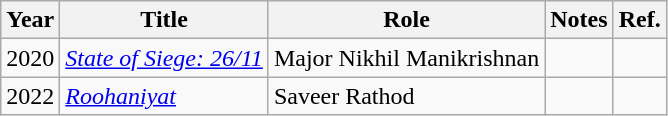<table class="wikitable sortable">
<tr>
<th>Year</th>
<th>Title</th>
<th>Role</th>
<th>Notes</th>
<th>Ref.</th>
</tr>
<tr>
<td>2020</td>
<td><em><a href='#'>State of Siege: 26/11</a></em></td>
<td>Major Nikhil Manikrishnan</td>
<td></td>
<td></td>
</tr>
<tr>
<td>2022</td>
<td><em><a href='#'>Roohaniyat</a></em></td>
<td>Saveer Rathod</td>
<td></td>
<td></td>
</tr>
</table>
